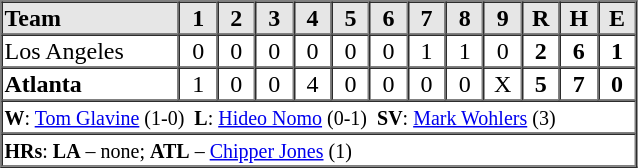<table border=1 cellspacing=0 width=425 style="margin-left:3em;">
<tr style="text-align:center; background-color:#e6e6e6;">
<th align=left width=28%>Team</th>
<th width=6%>1</th>
<th width=6%>2</th>
<th width=6%>3</th>
<th width=6%>4</th>
<th width=6%>5</th>
<th width=6%>6</th>
<th width=6%>7</th>
<th width=6%>8</th>
<th width=6%>9</th>
<th width=6%>R</th>
<th width=6%>H</th>
<th width=6%>E</th>
</tr>
<tr style="text-align:center;">
<td align=left>Los Angeles</td>
<td>0</td>
<td>0</td>
<td>0</td>
<td>0</td>
<td>0</td>
<td>0</td>
<td>1</td>
<td>1</td>
<td>0</td>
<td><strong>2</strong></td>
<td><strong>6</strong></td>
<td><strong>1</strong></td>
</tr>
<tr style="text-align:center;">
<td align=left><strong>Atlanta</strong></td>
<td>1</td>
<td>0</td>
<td>0</td>
<td>4</td>
<td>0</td>
<td>0</td>
<td>0</td>
<td>0</td>
<td>X</td>
<td><strong>5</strong></td>
<td><strong>7</strong></td>
<td><strong>0</strong></td>
</tr>
<tr style="text-align:left;">
<td colspan=17><small><strong>W</strong>: <a href='#'>Tom Glavine</a> (1-0)  <strong>L</strong>: <a href='#'>Hideo Nomo</a> (0-1)  <strong>SV</strong>: <a href='#'>Mark Wohlers</a> (3)  </small></td>
</tr>
<tr style="text-align:left;">
<td colspan=17><small><strong>HRs</strong>: <strong>LA</strong> – none; <strong>ATL</strong> – <a href='#'>Chipper Jones</a> (1)</small></td>
</tr>
</table>
